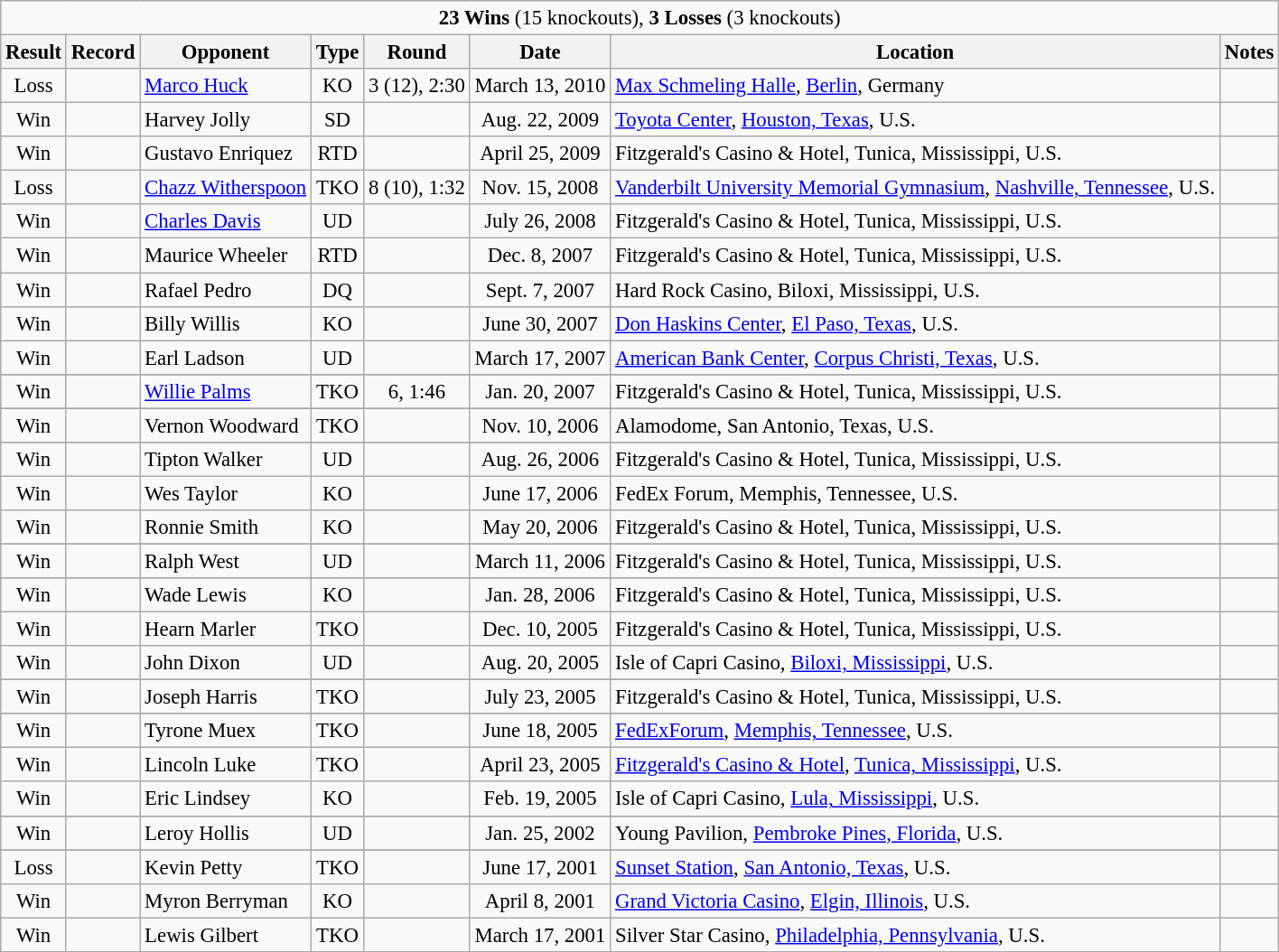<table class="wikitable" style="text-align:center; font-size:95%">
<tr>
<td style="text-align:center;" colspan=8><strong>23 Wins</strong> (15 knockouts), <strong>3 Losses</strong> (3 knockouts)</td>
</tr>
<tr>
<th>Result</th>
<th>Record</th>
<th>Opponent</th>
<th>Type</th>
<th>Round</th>
<th>Date</th>
<th>Location</th>
<th>Notes</th>
</tr>
<tr align=center>
<td>Loss</td>
<td></td>
<td align=left> <a href='#'>Marco Huck</a></td>
<td>KO</td>
<td>3 (12), 2:30</td>
<td>March 13, 2010</td>
<td align=left> <a href='#'>Max Schmeling Halle</a>, <a href='#'>Berlin</a>, Germany</td>
<td align=left></td>
</tr>
<tr>
<td>Win</td>
<td></td>
<td align=left> Harvey Jolly</td>
<td>SD</td>
<td></td>
<td>Aug. 22, 2009</td>
<td align=left> <a href='#'>Toyota Center</a>, <a href='#'>Houston, Texas</a>, U.S.</td>
<td align=left></td>
</tr>
<tr>
<td>Win</td>
<td></td>
<td align=left> Gustavo Enriquez</td>
<td>RTD</td>
<td></td>
<td>April 25, 2009</td>
<td align=left> Fitzgerald's Casino & Hotel, Tunica, Mississippi, U.S.</td>
<td align=left></td>
</tr>
<tr>
<td>Loss</td>
<td></td>
<td align=left> <a href='#'>Chazz Witherspoon</a></td>
<td>TKO</td>
<td>8 (10), 1:32</td>
<td>Nov. 15, 2008</td>
<td align=left> <a href='#'>Vanderbilt University Memorial Gymnasium</a>, <a href='#'>Nashville, Tennessee</a>, U.S.</td>
<td align=left></td>
</tr>
<tr>
<td>Win</td>
<td></td>
<td align=left> <a href='#'>Charles Davis</a></td>
<td>UD</td>
<td></td>
<td>July 26, 2008</td>
<td align=left> Fitzgerald's Casino & Hotel, Tunica, Mississippi, U.S.</td>
<td align=left></td>
</tr>
<tr>
<td>Win</td>
<td></td>
<td align=left> Maurice Wheeler</td>
<td>RTD</td>
<td></td>
<td>Dec. 8, 2007</td>
<td align=left> Fitzgerald's Casino & Hotel, Tunica, Mississippi, U.S.</td>
<td align=left></td>
</tr>
<tr>
<td>Win</td>
<td></td>
<td align=left> Rafael Pedro</td>
<td>DQ</td>
<td></td>
<td>Sept. 7, 2007</td>
<td align=left> Hard Rock Casino, Biloxi, Mississippi, U.S.</td>
<td align=left></td>
</tr>
<tr>
<td>Win</td>
<td></td>
<td align=left> Billy Willis</td>
<td>KO</td>
<td></td>
<td>June 30, 2007</td>
<td align=left> <a href='#'>Don Haskins Center</a>, <a href='#'>El Paso, Texas</a>, U.S.</td>
<td align=left></td>
</tr>
<tr>
<td>Win</td>
<td></td>
<td align=left> Earl Ladson</td>
<td>UD</td>
<td></td>
<td>March 17, 2007</td>
<td align=left> <a href='#'>American Bank Center</a>, <a href='#'>Corpus Christi, Texas</a>, U.S.</td>
<td align=left></td>
</tr>
<tr>
</tr>
<tr>
<td>Win</td>
<td></td>
<td align=left> <a href='#'>Willie Palms</a></td>
<td>TKO</td>
<td>6, 1:46</td>
<td>Jan. 20, 2007</td>
<td align=left> Fitzgerald's Casino & Hotel, Tunica, Mississippi, U.S.</td>
<td align=left></td>
</tr>
<tr>
</tr>
<tr>
<td>Win</td>
<td></td>
<td align=left> Vernon Woodward</td>
<td>TKO</td>
<td></td>
<td>Nov. 10, 2006</td>
<td align=left> Alamodome, San Antonio, Texas, U.S.</td>
<td align=left></td>
</tr>
<tr>
</tr>
<tr>
<td>Win</td>
<td></td>
<td align=left> Tipton Walker</td>
<td>UD</td>
<td></td>
<td>Aug. 26, 2006</td>
<td align=left> Fitzgerald's Casino & Hotel, Tunica, Mississippi, U.S.</td>
<td align=left></td>
</tr>
<tr>
<td>Win</td>
<td></td>
<td align=left> Wes Taylor</td>
<td>KO</td>
<td></td>
<td>June 17, 2006</td>
<td align=left> FedEx Forum, Memphis, Tennessee, U.S.</td>
<td align=left></td>
</tr>
<tr>
<td>Win</td>
<td></td>
<td align=left> Ronnie Smith</td>
<td>KO</td>
<td></td>
<td>May 20, 2006</td>
<td align=left> Fitzgerald's Casino & Hotel, Tunica, Mississippi, U.S.</td>
<td align=left></td>
</tr>
<tr>
</tr>
<tr>
<td>Win</td>
<td></td>
<td align=left> Ralph West</td>
<td>UD</td>
<td></td>
<td>March 11, 2006</td>
<td align=left> Fitzgerald's Casino & Hotel, Tunica, Mississippi, U.S.</td>
<td align=left></td>
</tr>
<tr>
</tr>
<tr>
<td>Win</td>
<td></td>
<td align=left> Wade Lewis</td>
<td>KO</td>
<td></td>
<td>Jan. 28, 2006</td>
<td align=left> Fitzgerald's Casino & Hotel, Tunica, Mississippi, U.S.</td>
<td align=left></td>
</tr>
<tr>
<td>Win</td>
<td></td>
<td align=left> Hearn Marler</td>
<td>TKO</td>
<td></td>
<td>Dec. 10, 2005</td>
<td align=left> Fitzgerald's Casino & Hotel, Tunica, Mississippi, U.S.</td>
<td align=left></td>
</tr>
<tr>
<td>Win</td>
<td></td>
<td align=left> John Dixon</td>
<td>UD</td>
<td></td>
<td>Aug. 20, 2005</td>
<td align=left> Isle of Capri Casino, <a href='#'>Biloxi, Mississippi</a>, U.S.</td>
<td align=left></td>
</tr>
<tr>
</tr>
<tr>
<td>Win</td>
<td></td>
<td align=left> Joseph Harris</td>
<td>TKO</td>
<td></td>
<td>July 23, 2005</td>
<td align=left> Fitzgerald's Casino & Hotel, Tunica, Mississippi, U.S.</td>
<td align=left></td>
</tr>
<tr>
</tr>
<tr>
<td>Win</td>
<td></td>
<td align=left> Tyrone Muex</td>
<td>TKO</td>
<td></td>
<td>June 18, 2005</td>
<td align=left> <a href='#'>FedExForum</a>, <a href='#'>Memphis, Tennessee</a>, U.S.</td>
<td align=left></td>
</tr>
<tr>
<td>Win</td>
<td></td>
<td align=left> Lincoln Luke</td>
<td>TKO</td>
<td></td>
<td>April 23, 2005</td>
<td align=left> <a href='#'>Fitzgerald's Casino & Hotel</a>, <a href='#'>Tunica, Mississippi</a>, U.S.</td>
<td align=left></td>
</tr>
<tr>
<td>Win</td>
<td></td>
<td align=left> Eric Lindsey</td>
<td>KO</td>
<td></td>
<td>Feb. 19, 2005</td>
<td align=left> Isle of Capri Casino, <a href='#'>Lula, Mississippi</a>, U.S.</td>
<td align=left></td>
</tr>
<tr>
</tr>
<tr>
<td>Win</td>
<td></td>
<td align=left> Leroy Hollis</td>
<td>UD</td>
<td></td>
<td>Jan. 25, 2002</td>
<td align=left> Young Pavilion, <a href='#'>Pembroke Pines, Florida</a>, U.S.</td>
<td align=left></td>
</tr>
<tr>
</tr>
<tr>
<td>Loss</td>
<td></td>
<td align=left> Kevin Petty</td>
<td>TKO</td>
<td></td>
<td>June 17, 2001</td>
<td align=left> <a href='#'>Sunset Station</a>, <a href='#'>San Antonio, Texas</a>, U.S.</td>
<td align=left></td>
</tr>
<tr>
<td>Win</td>
<td></td>
<td align=left> Myron Berryman</td>
<td>KO</td>
<td></td>
<td>April 8, 2001</td>
<td align=left> <a href='#'>Grand Victoria Casino</a>, <a href='#'>Elgin, Illinois</a>, U.S.</td>
<td align=left></td>
</tr>
<tr>
<td>Win</td>
<td></td>
<td align=left> Lewis Gilbert</td>
<td>TKO</td>
<td></td>
<td>March 17, 2001</td>
<td align=left> Silver Star Casino, <a href='#'>Philadelphia, Pennsylvania</a>, U.S.</td>
<td align=left></td>
</tr>
</table>
